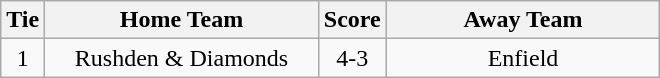<table class="wikitable" style="text-align:center;">
<tr>
<th width=20>Tie</th>
<th width=175>Home Team</th>
<th width=20>Score</th>
<th width=175>Away Team</th>
</tr>
<tr>
<td>1</td>
<td>Rushden & Diamonds</td>
<td>4-3</td>
<td>Enfield</td>
</tr>
</table>
